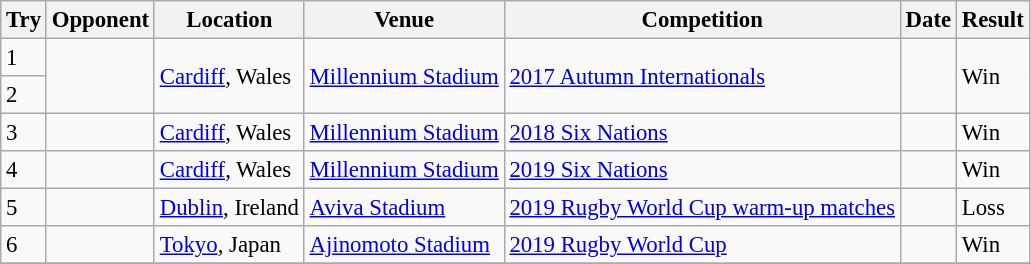<table class="wikitable sortable" style="font-size:95%">
<tr>
<th>Try</th>
<th>Opponent</th>
<th>Location</th>
<th>Venue</th>
<th>Competition</th>
<th>Date</th>
<th>Result</th>
</tr>
<tr>
<td>1</td>
<td rowspan=2></td>
<td rowspan=2><a href='#'>Cardiff</a>, Wales</td>
<td rowspan=2><a href='#'>Millennium Stadium</a></td>
<td rowspan=2><a href='#'>2017 Autumn Internationals</a></td>
<td rowspan=2></td>
<td rowspan=2>Win</td>
</tr>
<tr>
<td>2</td>
</tr>
<tr>
<td>3</td>
<td></td>
<td><a href='#'>Cardiff</a>, Wales</td>
<td><a href='#'>Millennium Stadium</a></td>
<td><a href='#'>2018 Six Nations</a></td>
<td></td>
<td>Win</td>
</tr>
<tr>
<td>4</td>
<td></td>
<td><a href='#'>Cardiff</a>, Wales</td>
<td><a href='#'>Millennium Stadium</a></td>
<td><a href='#'>2019 Six Nations</a></td>
<td></td>
<td>Win</td>
</tr>
<tr>
<td>5</td>
<td></td>
<td><a href='#'>Dublin</a>, Ireland</td>
<td><a href='#'>Aviva Stadium</a></td>
<td><a href='#'>2019 Rugby World Cup warm-up matches</a></td>
<td></td>
<td>Loss</td>
</tr>
<tr>
<td>6</td>
<td></td>
<td><a href='#'>Tokyo</a>, Japan</td>
<td><a href='#'>Ajinomoto Stadium</a></td>
<td><a href='#'>2019 Rugby World Cup</a></td>
<td></td>
<td>Win</td>
</tr>
<tr>
</tr>
</table>
